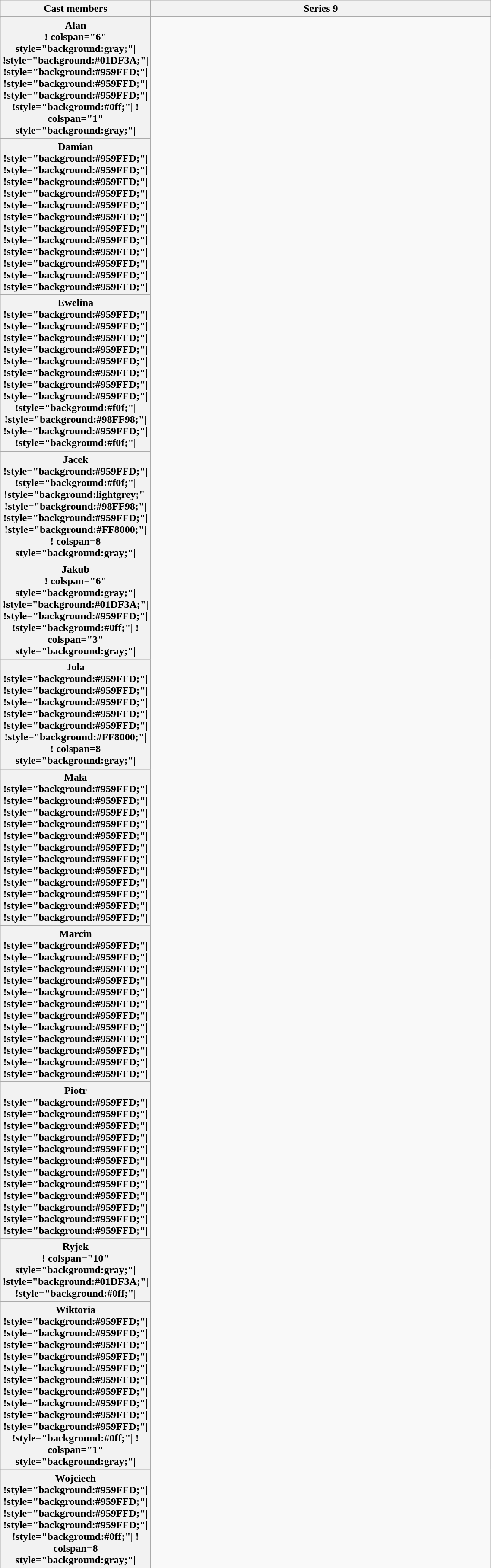<table class="wikitable" style="text-align:center; width:60%;">
<tr>
<th rowspan=2 style="width:15%;">Cast members</th>
<th colspan=12 style="text-align:center;">Series 9</th>
</tr>
<tr>
</tr>
<tr>
<th>Alan<br>! colspan="6" style="background:gray;"|
!style="background:#01DF3A;"|
!style="background:#959FFD;"|
!style="background:#959FFD;"|
!style="background:#959FFD;"|
!style="background:#0ff;"|
! colspan="1" style="background:gray;"|</th>
</tr>
<tr>
<th>Damian<br>!style="background:#959FFD;"|
!style="background:#959FFD;"|
!style="background:#959FFD;"|
!style="background:#959FFD;"|
!style="background:#959FFD;"|
!style="background:#959FFD;"|
!style="background:#959FFD;"|
!style="background:#959FFD;"|
!style="background:#959FFD;"|
!style="background:#959FFD;"|
!style="background:#959FFD;"|
!style="background:#959FFD;"|</th>
</tr>
<tr>
<th>Ewelina<br>!style="background:#959FFD;"|
!style="background:#959FFD;"|
!style="background:#959FFD;"|
!style="background:#959FFD;"|
!style="background:#959FFD;"|
!style="background:#959FFD;"|
!style="background:#959FFD;"|
!style="background:#959FFD;"|
!style="background:#f0f;"|
!style="background:#98FF98;"|
!style="background:#959FFD;"|
!style="background:#f0f;"|</th>
</tr>
<tr>
<th>Jacek<br>!style="background:#959FFD;"|
!style="background:#f0f;"|
!style="background:lightgrey;"|
!style="background:#98FF98;"|
!style="background:#959FFD;"|
!style="background:#FF8000;"|
! colspan=8 style="background:gray;"|</th>
</tr>
<tr>
<th>Jakub<br>! colspan="6" style="background:gray;"|
!style="background:#01DF3A;"|
!style="background:#959FFD;"|
!style="background:#0ff;"|
! colspan="3" style="background:gray;"|</th>
</tr>
<tr>
<th>Jola<br>!style="background:#959FFD;"|
!style="background:#959FFD;"|
!style="background:#959FFD;"|
!style="background:#959FFD;"|
!style="background:#959FFD;"|
!style="background:#FF8000;"|
! colspan=8 style="background:gray;"|</th>
</tr>
<tr>
<th>Mała<br>!style="background:#959FFD;"|
!style="background:#959FFD;"|
!style="background:#959FFD;"|
!style="background:#959FFD;"|
!style="background:#959FFD;"|
!style="background:#959FFD;"|
!style="background:#959FFD;"|
!style="background:#959FFD;"|
!style="background:#959FFD;"|
!style="background:#959FFD;"|
!style="background:#959FFD;"|
!style="background:#959FFD;"|</th>
</tr>
<tr>
<th>Marcin<br>!style="background:#959FFD;"|
!style="background:#959FFD;"|
!style="background:#959FFD;"|
!style="background:#959FFD;"|
!style="background:#959FFD;"|
!style="background:#959FFD;"|
!style="background:#959FFD;"|
!style="background:#959FFD;"|
!style="background:#959FFD;"|
!style="background:#959FFD;"|
!style="background:#959FFD;"|
!style="background:#959FFD;"|</th>
</tr>
<tr>
<th>Piotr<br>!style="background:#959FFD;"|
!style="background:#959FFD;"|
!style="background:#959FFD;"|
!style="background:#959FFD;"|
!style="background:#959FFD;"|
!style="background:#959FFD;"|
!style="background:#959FFD;"|
!style="background:#959FFD;"|
!style="background:#959FFD;"|
!style="background:#959FFD;"|
!style="background:#959FFD;"|
!style="background:#959FFD;"|</th>
</tr>
<tr>
<th>Ryjek<br>! colspan="10" style="background:gray;"|
!style="background:#01DF3A;"|
!style="background:#0ff;"|</th>
</tr>
<tr>
<th>Wiktoria<br>!style="background:#959FFD;"|
!style="background:#959FFD;"|
!style="background:#959FFD;"|
!style="background:#959FFD;"|
!style="background:#959FFD;"|
!style="background:#959FFD;"|
!style="background:#959FFD;"|
!style="background:#959FFD;"|
!style="background:#959FFD;"|
!style="background:#959FFD;"|
!style="background:#0ff;"|
! colspan="1" style="background:gray;"|</th>
</tr>
<tr>
<th>Wojciech<br>!style="background:#959FFD;"|
!style="background:#959FFD;"|
!style="background:#959FFD;"|
!style="background:#959FFD;"|
!style="background:#0ff;"|
! colspan=8 style="background:gray;"|</th>
</tr>
<tr>
</tr>
</table>
